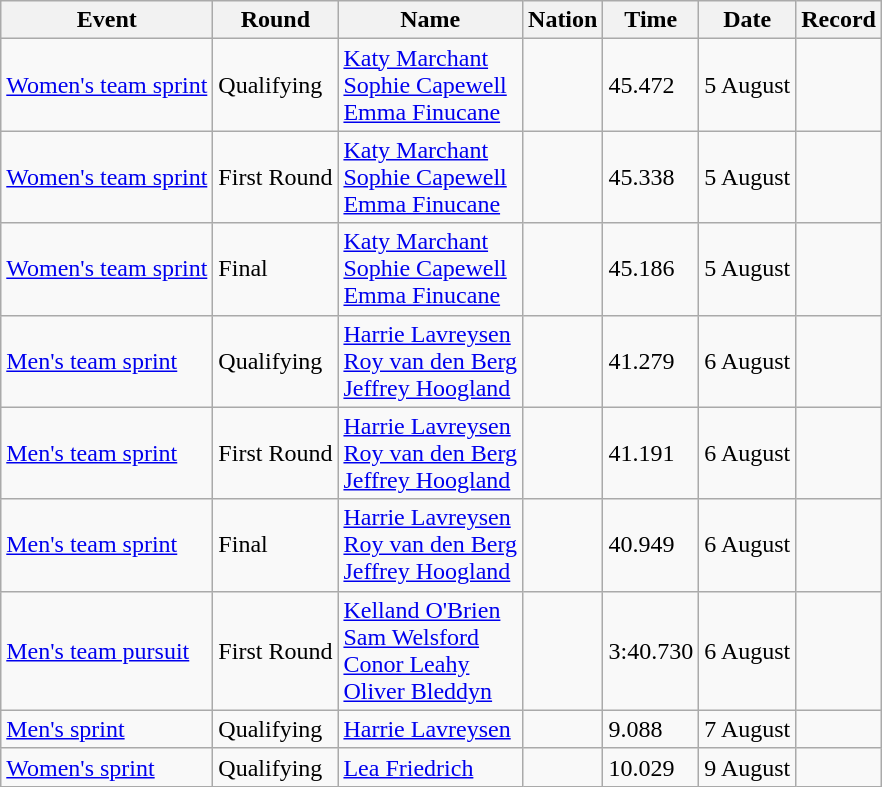<table class="wikitable">
<tr>
<th>Event</th>
<th>Round</th>
<th>Name</th>
<th>Nation</th>
<th>Time</th>
<th>Date</th>
<th>Record</th>
</tr>
<tr>
<td><a href='#'>Women's team sprint</a></td>
<td>Qualifying</td>
<td><a href='#'>Katy Marchant</a><br><a href='#'>Sophie Capewell</a><br><a href='#'>Emma Finucane</a></td>
<td></td>
<td>45.472</td>
<td>5 August</td>
<td></td>
</tr>
<tr>
<td><a href='#'>Women's team sprint</a></td>
<td>First Round</td>
<td><a href='#'>Katy Marchant</a><br><a href='#'>Sophie Capewell</a><br><a href='#'>Emma Finucane</a></td>
<td></td>
<td>45.338</td>
<td>5 August</td>
<td></td>
</tr>
<tr>
<td><a href='#'>Women's team sprint</a></td>
<td>Final</td>
<td><a href='#'>Katy Marchant</a><br><a href='#'>Sophie Capewell</a><br><a href='#'>Emma Finucane</a></td>
<td></td>
<td>45.186</td>
<td>5 August</td>
<td></td>
</tr>
<tr>
<td><a href='#'>Men's team sprint</a></td>
<td>Qualifying</td>
<td><a href='#'>Harrie Lavreysen</a><br><a href='#'>Roy van den Berg</a><br><a href='#'>Jeffrey Hoogland</a></td>
<td></td>
<td>41.279</td>
<td>6 August</td>
<td></td>
</tr>
<tr>
<td><a href='#'>Men's team sprint</a></td>
<td>First Round</td>
<td><a href='#'>Harrie Lavreysen</a><br><a href='#'>Roy van den Berg</a><br><a href='#'>Jeffrey Hoogland</a></td>
<td></td>
<td>41.191</td>
<td>6 August</td>
<td></td>
</tr>
<tr>
<td><a href='#'>Men's team sprint</a></td>
<td>Final</td>
<td><a href='#'>Harrie Lavreysen</a><br><a href='#'>Roy van den Berg</a><br><a href='#'>Jeffrey Hoogland</a></td>
<td></td>
<td>40.949</td>
<td>6 August</td>
<td></td>
</tr>
<tr>
<td><a href='#'>Men's team pursuit</a></td>
<td>First Round</td>
<td><a href='#'>Kelland O'Brien</a><br><a href='#'>Sam Welsford</a><br><a href='#'>Conor Leahy</a><br><a href='#'>Oliver Bleddyn</a></td>
<td></td>
<td>3:40.730</td>
<td>6 August</td>
<td></td>
</tr>
<tr>
<td><a href='#'>Men's sprint</a></td>
<td>Qualifying</td>
<td><a href='#'>Harrie Lavreysen</a></td>
<td></td>
<td>9.088</td>
<td>7 August</td>
<td></td>
</tr>
<tr>
<td><a href='#'>Women's sprint</a></td>
<td>Qualifying</td>
<td><a href='#'>Lea Friedrich</a></td>
<td></td>
<td>10.029</td>
<td>9 August</td>
<td></td>
</tr>
</table>
